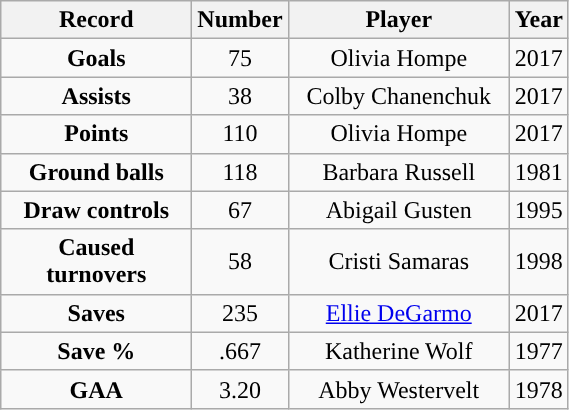<table class="wikitable">
<tr>
<th style="width:120px; ">Record</th>
<th style="width:35px; ">Number</th>
<th style="width:140px; ">Player</th>
<th style="width:30px; ">Year</th>
</tr>
<tr style="text-align:center;">
<td><strong>Goals</strong></td>
<td>75</td>
<td>Olivia Hompe</td>
<td>2017</td>
</tr>
<tr style="text-align:center;">
<td><strong>Assists</strong></td>
<td>38</td>
<td>Colby Chanenchuk</td>
<td>2017</td>
</tr>
<tr style="text-align:center;">
<td><strong>Points</strong></td>
<td>110</td>
<td>Olivia Hompe</td>
<td>2017</td>
</tr>
<tr style="text-align:center;">
<td><strong>Ground balls</strong></td>
<td>118</td>
<td>Barbara Russell</td>
<td>1981</td>
</tr>
<tr style="text-align:center;">
<td><strong>Draw controls</strong></td>
<td>67</td>
<td>Abigail Gusten</td>
<td>1995</td>
</tr>
<tr style="text-align:center;">
<td><strong>Caused turnovers</strong></td>
<td>58</td>
<td>Cristi Samaras</td>
<td>1998</td>
</tr>
<tr style="text-align:center;">
<td><strong>Saves</strong></td>
<td>235</td>
<td><a href='#'>Ellie DeGarmo</a></td>
<td>2017</td>
</tr>
<tr style="text-align:center;">
<td><strong>Save %</strong></td>
<td>.667</td>
<td>Katherine Wolf</td>
<td>1977</td>
</tr>
<tr style="text-align:center;">
<td><strong>GAA</strong></td>
<td>3.20</td>
<td>Abby Westervelt</td>
<td>1978</td>
</tr>
</table>
